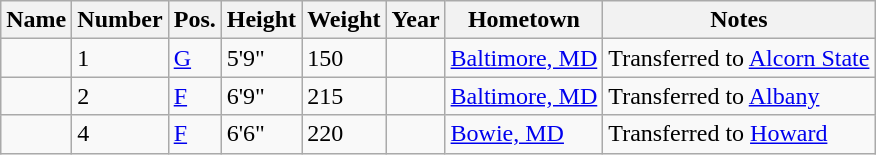<table class="wikitable sortable" border="1">
<tr>
<th>Name</th>
<th>Number</th>
<th>Pos.</th>
<th>Height</th>
<th>Weight</th>
<th>Year</th>
<th>Hometown</th>
<th class="unsortable">Notes</th>
</tr>
<tr>
<td></td>
<td>1</td>
<td><a href='#'>G</a></td>
<td>5'9"</td>
<td>150</td>
<td></td>
<td><a href='#'>Baltimore, MD</a></td>
<td>Transferred to <a href='#'>Alcorn State</a></td>
</tr>
<tr>
<td></td>
<td>2</td>
<td><a href='#'>F</a></td>
<td>6'9"</td>
<td>215</td>
<td></td>
<td><a href='#'>Baltimore, MD</a></td>
<td>Transferred to <a href='#'>Albany</a></td>
</tr>
<tr>
<td></td>
<td>4</td>
<td><a href='#'>F</a></td>
<td>6'6"</td>
<td>220</td>
<td></td>
<td><a href='#'>Bowie, MD</a></td>
<td>Transferred to <a href='#'>Howard</a></td>
</tr>
</table>
